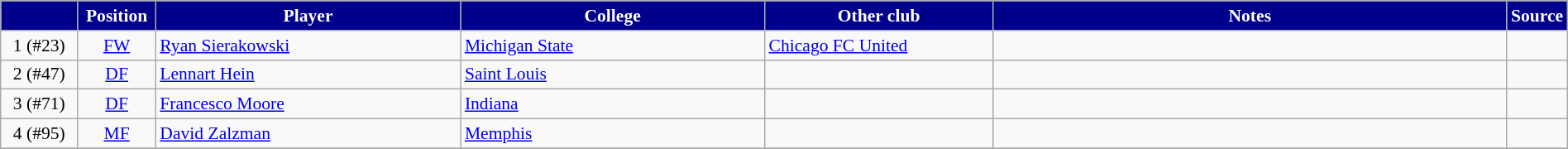<table class="wikitable" style="text-align:center; font-size:90%; width:100%;">
<tr>
<th style="background:DarkBlue; color:white; text-align:center; width:5%"></th>
<th style="background:DarkBlue; color:white; text-align:center; width:5%">Position</th>
<th style="background:DarkBlue; color:white; text-align:center; width:20%">Player</th>
<th style="background:DarkBlue; color:white; text-align:center; width:20%">College</th>
<th style="background:DarkBlue; color:white; text-align:center; width:15%">Other club</th>
<th style="background:DarkBlue; color:white; text-align:center; width:34%">Notes</th>
<th style="background:DarkBlue; color:white; text-align:center; width:1%">Source</th>
</tr>
<tr>
<td>1 (#23)</td>
<td><a href='#'>FW</a></td>
<td align=left> <a href='#'>Ryan Sierakowski</a></td>
<td align=left> <a href='#'>Michigan State</a></td>
<td align=left> <a href='#'>Chicago FC United</a></td>
<td></td>
<td></td>
</tr>
<tr>
<td>2 (#47)</td>
<td><a href='#'>DF</a></td>
<td align=left> <a href='#'>Lennart Hein</a></td>
<td align=left> <a href='#'>Saint Louis</a></td>
<td></td>
<td></td>
<td></td>
</tr>
<tr>
<td>3 (#71)</td>
<td><a href='#'>DF</a></td>
<td align=left> <a href='#'>Francesco Moore</a></td>
<td align=left> <a href='#'>Indiana</a></td>
<td></td>
<td></td>
<td></td>
</tr>
<tr>
<td>4 (#95)</td>
<td><a href='#'>MF</a></td>
<td align=left> <a href='#'>David Zalzman</a></td>
<td align=left> <a href='#'>Memphis</a></td>
<td></td>
<td></td>
<td></td>
</tr>
<tr>
</tr>
</table>
